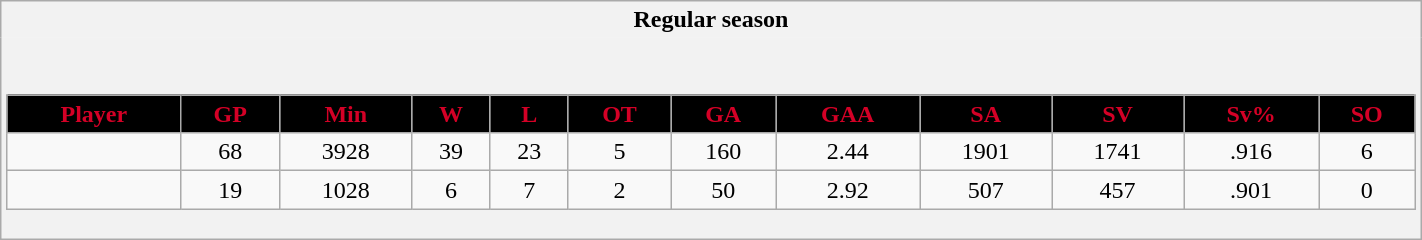<table class="wikitable" style="border: 1px solid #aaa;" width="75%">
<tr>
<th style="border: 0;">Regular season</th>
</tr>
<tr>
<td style="background: #f2f2f2; border: 0; text-align: center;"><br><table class="wikitable sortable" width="100%">
<tr align="center"  bgcolor="#dddddd">
<th style="background:black;color:#d40026;">Player</th>
<th style="background:black;color:#d40026;">GP</th>
<th style="background:black;color:#d40026;">Min</th>
<th style="background:black;color:#d40026;">W</th>
<th style="background:black;color:#d40026;">L</th>
<th style="background:black;color:#d40026;">OT</th>
<th style="background:black;color:#d40026;">GA</th>
<th style="background:black;color:#d40026;">GAA</th>
<th style="background:black;color:#d40026;">SA</th>
<th style="background:black;color:#d40026;">SV</th>
<th style="background:black;color:#d40026;">Sv%</th>
<th style="background:black;color:#d40026;">SO</th>
</tr>
<tr align=center>
<td></td>
<td>68</td>
<td>3928</td>
<td>39</td>
<td>23</td>
<td>5</td>
<td>160</td>
<td>2.44</td>
<td>1901</td>
<td>1741</td>
<td>.916</td>
<td>6</td>
</tr>
<tr align=center>
<td></td>
<td>19</td>
<td>1028</td>
<td>6</td>
<td>7</td>
<td>2</td>
<td>50</td>
<td>2.92</td>
<td>507</td>
<td>457</td>
<td>.901</td>
<td>0</td>
</tr>
</table>
</td>
</tr>
</table>
